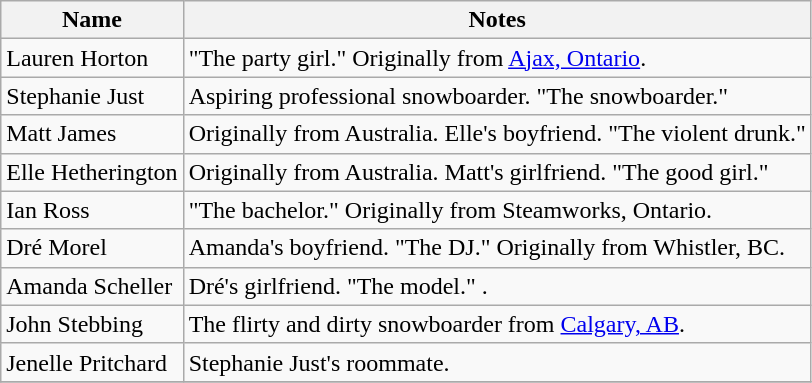<table class="wikitable">
<tr>
<th>Name</th>
<th>Notes</th>
</tr>
<tr>
<td>Lauren Horton</td>
<td>"The party girl." Originally from <a href='#'>Ajax, Ontario</a>.</td>
</tr>
<tr>
<td>Stephanie Just</td>
<td>Aspiring professional snowboarder. "The snowboarder."</td>
</tr>
<tr>
<td>Matt James</td>
<td>Originally from Australia. Elle's boyfriend. "The violent drunk."</td>
</tr>
<tr>
<td>Elle Hetherington</td>
<td>Originally from Australia. Matt's girlfriend. "The good girl."</td>
</tr>
<tr>
<td>Ian Ross</td>
<td>"The bachelor." Originally from Steamworks, Ontario.</td>
</tr>
<tr>
<td>Dré Morel</td>
<td>Amanda's boyfriend. "The DJ." Originally from Whistler, BC.</td>
</tr>
<tr>
<td>Amanda Scheller</td>
<td>Dré's girlfriend. "The model." .</td>
</tr>
<tr>
<td>John Stebbing</td>
<td>The flirty and dirty snowboarder from <a href='#'>Calgary, AB</a>.</td>
</tr>
<tr>
<td>Jenelle Pritchard</td>
<td>Stephanie Just's roommate.</td>
</tr>
<tr>
</tr>
</table>
